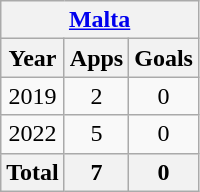<table class="wikitable" style="text-align:center">
<tr>
<th colspan=3><a href='#'>Malta</a></th>
</tr>
<tr>
<th>Year</th>
<th>Apps</th>
<th>Goals</th>
</tr>
<tr>
<td>2019</td>
<td>2</td>
<td>0</td>
</tr>
<tr>
<td>2022</td>
<td>5</td>
<td>0</td>
</tr>
<tr>
<th>Total</th>
<th>7</th>
<th>0</th>
</tr>
</table>
